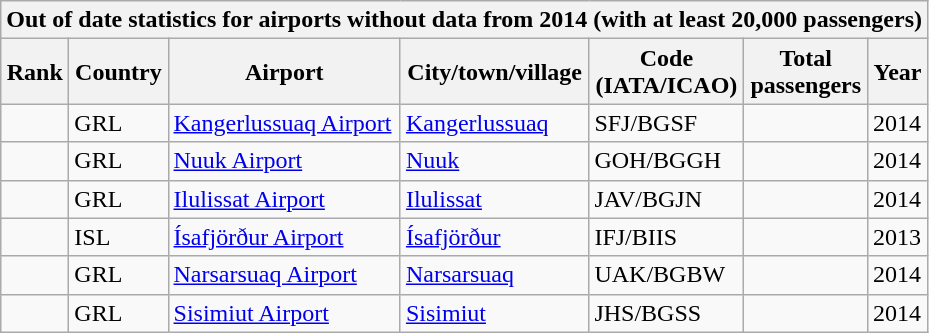<table class="wikitable sortable">
<tr>
<th colspan=99>Out of date statistics for airports without data from 2014 (with at least 20,000 passengers)</th>
</tr>
<tr>
<th>Rank</th>
<th>Country</th>
<th>Airport</th>
<th>City/town/village</th>
<th>Code<br>(IATA/ICAO)</th>
<th>Total<br>passengers</th>
<th>Year</th>
</tr>
<tr>
<td></td>
<td>GRL</td>
<td><a href='#'>Kangerlussuaq Airport</a></td>
<td><a href='#'>Kangerlussuaq</a></td>
<td>SFJ/BGSF</td>
<td></td>
<td>2014</td>
</tr>
<tr>
<td></td>
<td>GRL</td>
<td><a href='#'>Nuuk Airport</a></td>
<td><a href='#'>Nuuk</a></td>
<td>GOH/BGGH</td>
<td></td>
<td>2014</td>
</tr>
<tr>
<td></td>
<td>GRL</td>
<td><a href='#'>Ilulissat Airport</a></td>
<td><a href='#'>Ilulissat</a></td>
<td>JAV/BGJN</td>
<td></td>
<td>2014</td>
</tr>
<tr>
<td></td>
<td>ISL</td>
<td><a href='#'>Ísafjörður Airport</a></td>
<td><a href='#'>Ísafjörður</a></td>
<td>IFJ/BIIS</td>
<td></td>
<td>2013</td>
</tr>
<tr>
<td></td>
<td>GRL</td>
<td><a href='#'>Narsarsuaq Airport</a></td>
<td><a href='#'>Narsarsuaq</a></td>
<td>UAK/BGBW</td>
<td></td>
<td>2014</td>
</tr>
<tr>
<td></td>
<td>GRL</td>
<td><a href='#'>Sisimiut Airport</a></td>
<td><a href='#'>Sisimiut</a></td>
<td>JHS/BGSS</td>
<td></td>
<td>2014</td>
</tr>
</table>
